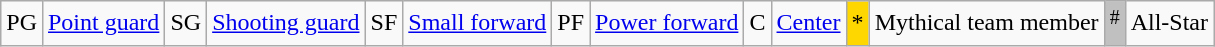<table class="wikitable">
<tr>
<td>PG</td>
<td><a href='#'>Point guard</a></td>
<td>SG</td>
<td><a href='#'>Shooting guard</a></td>
<td>SF</td>
<td><a href='#'>Small forward</a></td>
<td>PF</td>
<td><a href='#'>Power forward</a></td>
<td>C</td>
<td><a href='#'>Center</a></td>
<td bgcolor=gold>*</td>
<td>Mythical team member</td>
<td style="background:silver;"><sup>#</sup></td>
<td>All-Star</td>
</tr>
</table>
